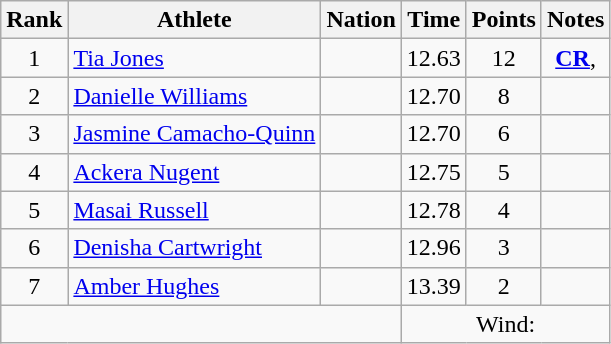<table class="wikitable mw-datatable sortable" style="text-align:center;">
<tr>
<th scope="col" style="width: 10px;">Rank</th>
<th scope="col">Athlete</th>
<th scope="col">Nation</th>
<th scope="col">Time</th>
<th scope="col">Points</th>
<th scope="col">Notes</th>
</tr>
<tr>
<td>1</td>
<td align="left"><a href='#'>Tia Jones</a> </td>
<td align="left"></td>
<td>12.63</td>
<td>12</td>
<td><strong><a href='#'>CR</a></strong>, </td>
</tr>
<tr>
<td>2</td>
<td align="left"><a href='#'>Danielle Williams</a> </td>
<td align="left"></td>
<td>12.70</td>
<td>8</td>
<td></td>
</tr>
<tr>
<td>3</td>
<td align="left"><a href='#'>Jasmine Camacho-Quinn</a> </td>
<td align="left"></td>
<td>12.70</td>
<td>6</td>
<td></td>
</tr>
<tr>
<td>4</td>
<td align="left"><a href='#'>Ackera Nugent</a> </td>
<td align="left"></td>
<td>12.75</td>
<td>5</td>
<td></td>
</tr>
<tr>
<td>5</td>
<td align=left><a href='#'>Masai Russell</a> </td>
<td align=left></td>
<td>12.78</td>
<td>4</td>
<td></td>
</tr>
<tr>
<td>6</td>
<td align="left"><a href='#'>Denisha Cartwright</a> </td>
<td align="left"></td>
<td>12.96</td>
<td>3</td>
<td></td>
</tr>
<tr>
<td>7</td>
<td align="left"><a href='#'>Amber Hughes</a> </td>
<td align="left"></td>
<td>13.39</td>
<td>2</td>
<td></td>
</tr>
<tr class="sortbottom">
<td colspan="3"></td>
<td colspan="3">Wind: </td>
</tr>
</table>
